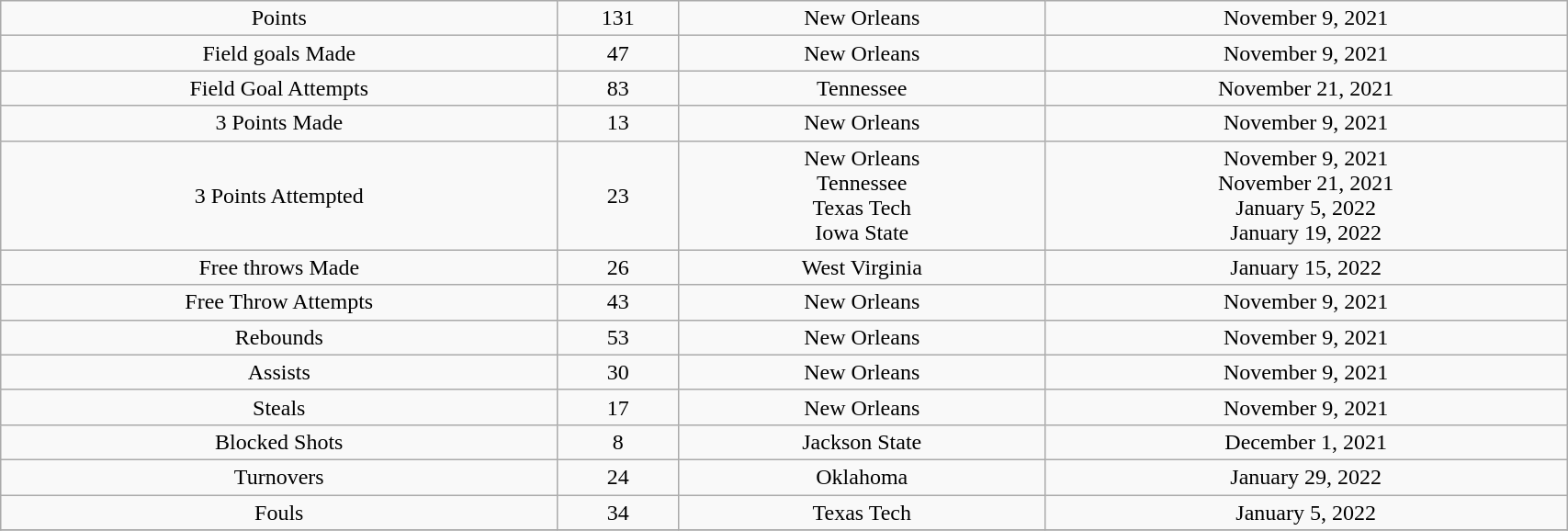<table class="wikitable" style="width: 90%;text-align: center;">
<tr>
<td rowspan="1">Points</td>
<td>131</td>
<td>New Orleans</td>
<td>November 9, 2021</td>
</tr>
<tr>
<td>Field goals Made</td>
<td>47</td>
<td>New Orleans</td>
<td>November 9, 2021</td>
</tr>
<tr>
<td>Field Goal Attempts</td>
<td>83</td>
<td>Tennessee</td>
<td>November 21, 2021</td>
</tr>
<tr>
<td>3 Points Made</td>
<td>13</td>
<td>New Orleans</td>
<td>November 9, 2021</td>
</tr>
<tr>
<td>3 Points Attempted</td>
<td>23</td>
<td>New Orleans<br>Tennessee<br>Texas Tech<br>Iowa State</td>
<td>November 9, 2021<br>November 21, 2021<br>January 5, 2022<br>January 19, 2022</td>
</tr>
<tr>
<td>Free throws Made</td>
<td>26</td>
<td>West Virginia</td>
<td>January 15, 2022</td>
</tr>
<tr>
<td>Free Throw Attempts</td>
<td>43</td>
<td>New Orleans</td>
<td>November 9, 2021</td>
</tr>
<tr>
<td>Rebounds</td>
<td>53</td>
<td>New Orleans</td>
<td>November 9, 2021</td>
</tr>
<tr>
<td>Assists</td>
<td>30</td>
<td>New Orleans</td>
<td>November 9, 2021</td>
</tr>
<tr>
<td>Steals</td>
<td>17</td>
<td>New Orleans</td>
<td>November 9, 2021</td>
</tr>
<tr>
<td>Blocked Shots</td>
<td>8</td>
<td>Jackson State</td>
<td>December 1, 2021</td>
</tr>
<tr>
<td>Turnovers</td>
<td>24</td>
<td>Oklahoma</td>
<td>January 29, 2022</td>
</tr>
<tr>
<td>Fouls</td>
<td>34</td>
<td>Texas Tech</td>
<td>January 5, 2022</td>
</tr>
<tr>
</tr>
</table>
